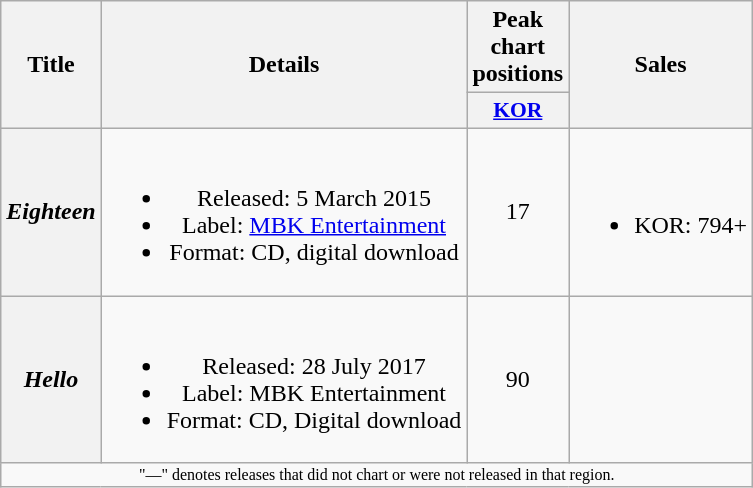<table class="wikitable plainrowheaders" style="text-align:center">
<tr>
<th scope="col" rowspan="2">Title</th>
<th scope="col" rowspan="2">Details</th>
<th scope="col">Peak chart<br>positions</th>
<th scope="col" rowspan="2">Sales</th>
</tr>
<tr>
<th scope="col" style="font-size:90%; width:2.5em"><a href='#'>KOR</a><br></th>
</tr>
<tr>
<th scope="row"><em>Eighteen</em></th>
<td><br><ul><li>Released: 5 March 2015</li><li>Label: <a href='#'>MBK Entertainment</a></li><li>Format: CD, digital download</li></ul></td>
<td>17</td>
<td><br><ul><li>KOR: 794+ </li></ul></td>
</tr>
<tr>
<th scope="row"><em>Hello</em></th>
<td><br><ul><li>Released: 28 July 2017</li><li>Label: MBK Entertainment</li><li>Format: CD, Digital download</li></ul></td>
<td>90</td>
<td></td>
</tr>
<tr>
<td colspan="4" style="font-size:8pt">"—" denotes releases that did not chart or were not released in that region.</td>
</tr>
</table>
